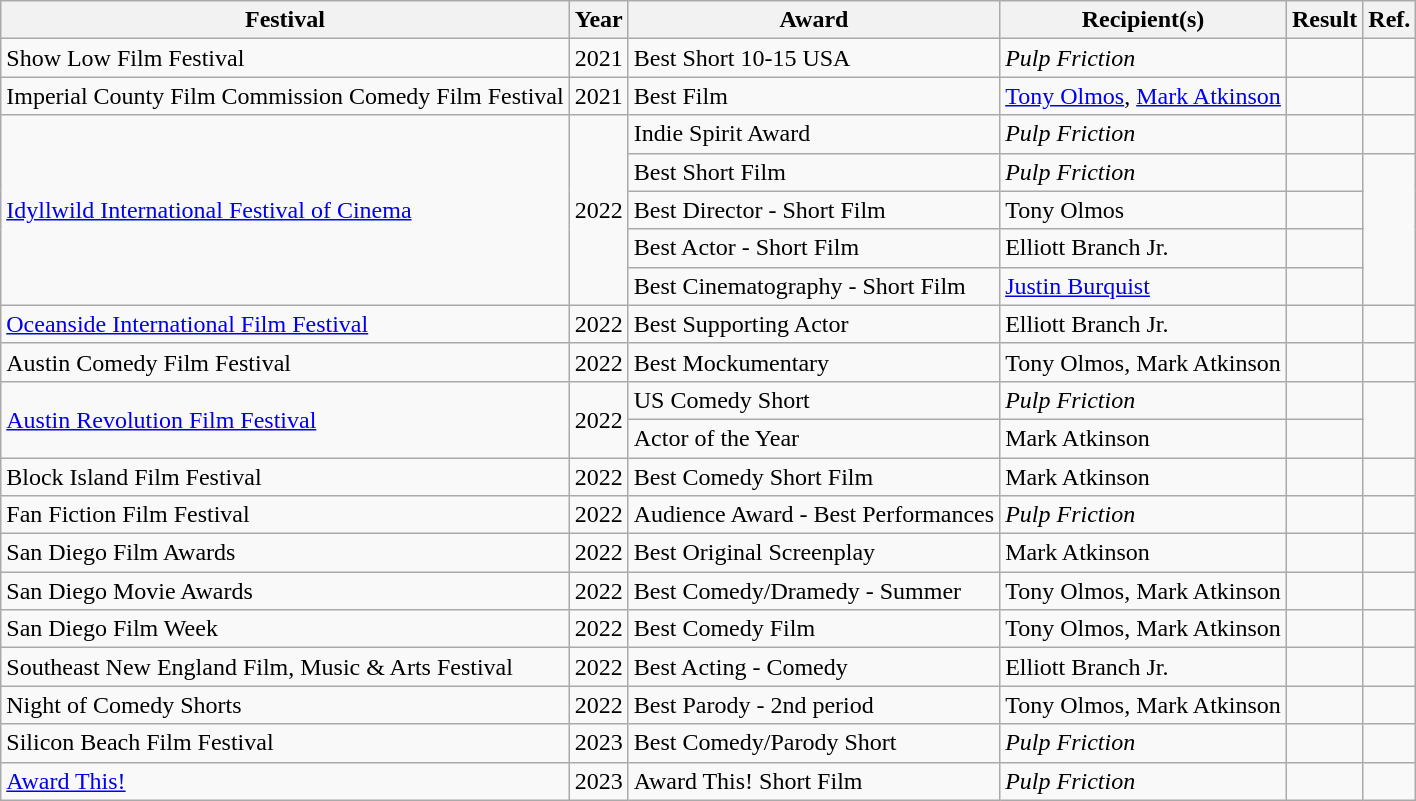<table class="wikitable">
<tr>
<th>Festival</th>
<th>Year</th>
<th>Award</th>
<th>Recipient(s)</th>
<th>Result</th>
<th>Ref.</th>
</tr>
<tr>
<td>Show Low Film Festival</td>
<td>2021</td>
<td>Best Short 10-15 USA</td>
<td><em>Pulp Friction</em></td>
<td></td>
<td></td>
</tr>
<tr>
<td>Imperial County Film Commission Comedy Film Festival</td>
<td>2021</td>
<td>Best Film</td>
<td><a href='#'>Tony Olmos</a>, <a href='#'>Mark Atkinson</a></td>
<td></td>
<td></td>
</tr>
<tr>
<td rowspan="5"><a href='#'>Idyllwild International Festival of Cinema</a></td>
<td rowspan="5">2022</td>
<td>Indie Spirit Award</td>
<td><em>Pulp Friction</em></td>
<td></td>
<td></td>
</tr>
<tr>
<td>Best Short Film</td>
<td><em>Pulp Friction</em></td>
<td></td>
<td rowspan="4"></td>
</tr>
<tr>
<td>Best Director - Short Film</td>
<td>Tony Olmos</td>
<td></td>
</tr>
<tr>
<td>Best Actor - Short Film</td>
<td>Elliott Branch Jr.</td>
<td></td>
</tr>
<tr>
<td>Best Cinematography - Short Film</td>
<td><a href='#'>Justin Burquist</a></td>
<td></td>
</tr>
<tr>
<td><a href='#'>Oceanside International Film Festival</a></td>
<td>2022</td>
<td>Best Supporting Actor</td>
<td>Elliott Branch Jr.</td>
<td></td>
<td></td>
</tr>
<tr>
<td>Austin Comedy Film Festival</td>
<td>2022</td>
<td>Best Mockumentary</td>
<td>Tony Olmos, Mark Atkinson</td>
<td></td>
<td></td>
</tr>
<tr>
<td rowspan="2"><a href='#'>Austin Revolution Film Festival</a></td>
<td rowspan="2">2022</td>
<td>US Comedy Short</td>
<td><em>Pulp Friction</em></td>
<td></td>
<td rowspan="2"></td>
</tr>
<tr>
<td>Actor of the Year</td>
<td>Mark Atkinson</td>
<td></td>
</tr>
<tr>
<td>Block Island Film Festival</td>
<td>2022</td>
<td>Best Comedy Short Film</td>
<td>Mark Atkinson</td>
<td></td>
<td></td>
</tr>
<tr>
<td>Fan Fiction Film Festival</td>
<td>2022</td>
<td>Audience Award - Best Performances</td>
<td><em>Pulp Friction</em></td>
<td></td>
<td></td>
</tr>
<tr>
<td>San Diego Film Awards</td>
<td>2022</td>
<td>Best Original Screenplay</td>
<td>Mark Atkinson</td>
<td></td>
<td></td>
</tr>
<tr>
<td>San Diego Movie Awards</td>
<td>2022</td>
<td>Best Comedy/Dramedy - Summer</td>
<td>Tony Olmos, Mark Atkinson</td>
<td></td>
<td></td>
</tr>
<tr>
<td>San Diego Film Week</td>
<td>2022</td>
<td>Best Comedy Film</td>
<td>Tony Olmos, Mark Atkinson</td>
<td></td>
<td></td>
</tr>
<tr>
<td>Southeast New England Film, Music & Arts Festival</td>
<td>2022</td>
<td>Best Acting - Comedy</td>
<td>Elliott Branch Jr.</td>
<td></td>
<td></td>
</tr>
<tr>
<td>Night of Comedy Shorts</td>
<td>2022</td>
<td>Best Parody - 2nd period</td>
<td>Tony Olmos, Mark Atkinson</td>
<td></td>
<td></td>
</tr>
<tr>
<td>Silicon Beach Film Festival</td>
<td>2023</td>
<td>Best Comedy/Parody Short</td>
<td><em>Pulp Friction</em></td>
<td></td>
<td></td>
</tr>
<tr>
<td><a href='#'>Award This!</a></td>
<td>2023</td>
<td>Award This! Short Film</td>
<td><em>Pulp Friction</em></td>
<td></td>
<td></td>
</tr>
</table>
